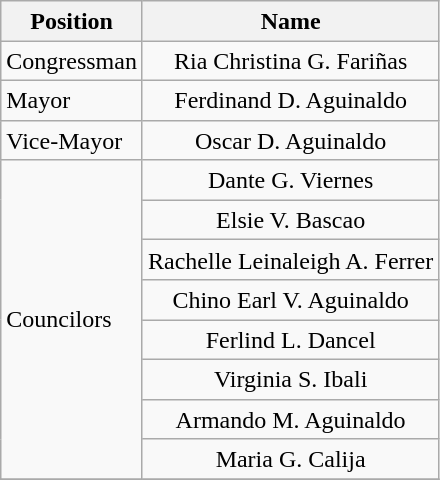<table class="wikitable" style="line-height:1.20em; font-size:100%;">
<tr>
<th>Position</th>
<th>Name</th>
</tr>
<tr>
<td>Congressman</td>
<td style="text-align:center;">Ria Christina G. Fariñas</td>
</tr>
<tr>
<td>Mayor</td>
<td style="text-align:center;">Ferdinand D. Aguinaldo</td>
</tr>
<tr>
<td>Vice-Mayor</td>
<td style="text-align:center;">Oscar D. Aguinaldo</td>
</tr>
<tr>
<td rowspan=8>Councilors</td>
<td style="text-align:center;">Dante G. Viernes</td>
</tr>
<tr>
<td style="text-align:center;">Elsie V. Bascao</td>
</tr>
<tr>
<td style="text-align:center;">Rachelle Leinaleigh A. Ferrer</td>
</tr>
<tr>
<td style="text-align:center;">Chino Earl V. Aguinaldo</td>
</tr>
<tr>
<td style="text-align:center;">Ferlind L. Dancel</td>
</tr>
<tr>
<td style="text-align:center;">Virginia S. Ibali</td>
</tr>
<tr>
<td style="text-align:center;">Armando M. Aguinaldo</td>
</tr>
<tr>
<td style="text-align:center;">Maria G. Calija</td>
</tr>
<tr>
</tr>
</table>
